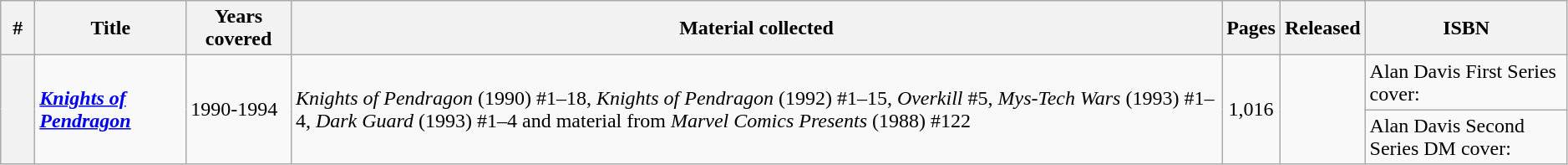<table class="wikitable sortable" width="99%">
<tr>
<th class="unsortable" width="20px">#</th>
<th>Title</th>
<th>Years covered</th>
<th class="unsortable">Material collected</th>
<th>Pages</th>
<th>Released</th>
<th class="unsortable">ISBN</th>
</tr>
<tr>
<th rowspan="2" style="background-color: light grey;"></th>
<td rowspan="2"><strong><em><a href='#'>Knights of Pendragon</a></em></strong></td>
<td rowspan="2">1990-1994</td>
<td rowspan="2"><em>Knights of Pendragon</em> (1990) #1–18, <em>Knights of Pendragon</em> (1992) #1–15, <em>Overkill</em> #5, <em>Mys-Tech Wars</em> (1993) #1–4, <em>Dark Guard</em> (1993) #1–4 and material from <em>Marvel Comics Presents</em> (1988) #122</td>
<td rowspan="2" style="text-align: center;">1,016</td>
<td rowspan="2"></td>
<td>Alan Davis First Series cover: </td>
</tr>
<tr>
<td>Alan Davis Second Series DM cover: </td>
</tr>
</table>
